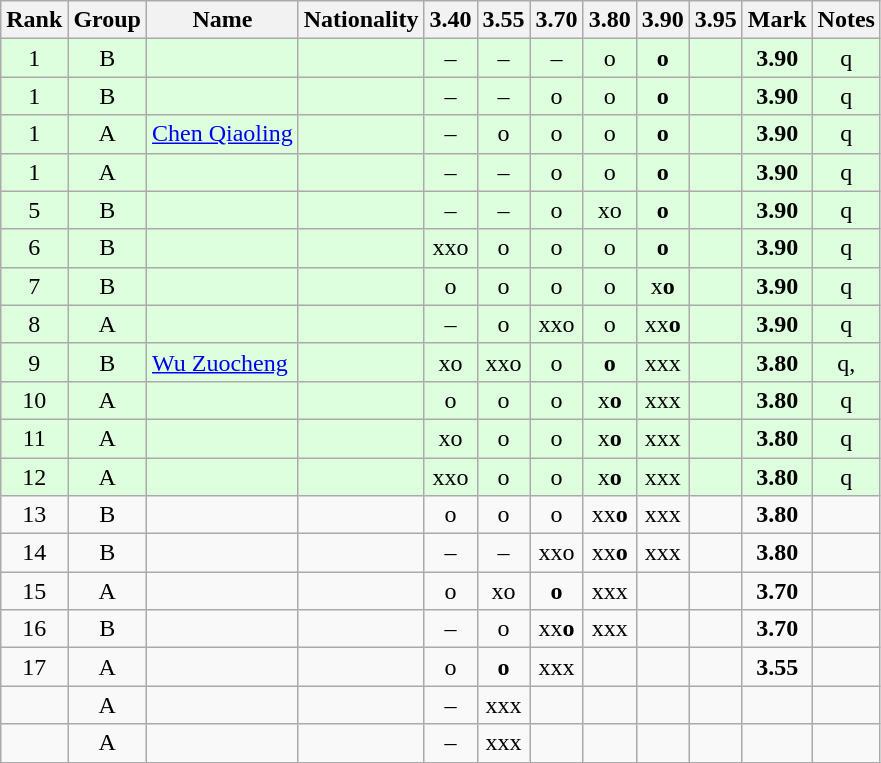<table class="wikitable sortable" style="text-align:center">
<tr>
<th>Rank</th>
<th>Group</th>
<th>Name</th>
<th>Nationality</th>
<th>3.40</th>
<th>3.55</th>
<th>3.70</th>
<th>3.80</th>
<th>3.90</th>
<th>3.95</th>
<th>Mark</th>
<th>Notes</th>
</tr>
<tr bgcolor=ddffdd>
<td>1</td>
<td>B</td>
<td align=left></td>
<td align=left></td>
<td>–</td>
<td>–</td>
<td>–</td>
<td>o</td>
<td><strong>o</strong></td>
<td></td>
<td><strong>3.90</strong></td>
<td>q</td>
</tr>
<tr bgcolor=ddffdd>
<td>1</td>
<td>B</td>
<td align=left></td>
<td align=left></td>
<td>–</td>
<td>–</td>
<td>o</td>
<td>o</td>
<td><strong>o</strong></td>
<td></td>
<td><strong>3.90</strong></td>
<td>q</td>
</tr>
<tr bgcolor=ddffdd>
<td>1</td>
<td>A</td>
<td align=left><a href='#'>Chen Qiaoling</a></td>
<td align=left></td>
<td>–</td>
<td>o</td>
<td>o</td>
<td>o</td>
<td><strong>o</strong></td>
<td></td>
<td><strong>3.90</strong></td>
<td>q</td>
</tr>
<tr bgcolor=ddffdd>
<td>1</td>
<td>A</td>
<td align=left></td>
<td align=left></td>
<td>–</td>
<td>–</td>
<td>o</td>
<td>o</td>
<td><strong>o</strong></td>
<td></td>
<td><strong>3.90</strong></td>
<td>q</td>
</tr>
<tr bgcolor=ddffdd>
<td>5</td>
<td>B</td>
<td align=left></td>
<td align=left></td>
<td>–</td>
<td>–</td>
<td>o</td>
<td>xo</td>
<td><strong>o</strong></td>
<td></td>
<td><strong>3.90</strong></td>
<td>q</td>
</tr>
<tr bgcolor=ddffdd>
<td>6</td>
<td>B</td>
<td align=left></td>
<td align=left></td>
<td>xxo</td>
<td>o</td>
<td>o</td>
<td>o</td>
<td><strong>o</strong></td>
<td></td>
<td><strong>3.90</strong></td>
<td>q</td>
</tr>
<tr bgcolor=ddffdd>
<td>7</td>
<td>B</td>
<td align=left></td>
<td align=left></td>
<td>o</td>
<td>o</td>
<td>o</td>
<td>o</td>
<td>x<strong>o</strong></td>
<td></td>
<td><strong>3.90</strong></td>
<td>q</td>
</tr>
<tr bgcolor=ddffdd>
<td>8</td>
<td>A</td>
<td align=left></td>
<td align=left></td>
<td>–</td>
<td>o</td>
<td>xxo</td>
<td>o</td>
<td>xx<strong>o</strong></td>
<td></td>
<td><strong>3.90</strong></td>
<td>q</td>
</tr>
<tr bgcolor=ddffdd>
<td>9</td>
<td>B</td>
<td align=left><a href='#'>Wu Zuocheng</a></td>
<td align=left></td>
<td>xo</td>
<td>xxo</td>
<td>o</td>
<td><strong>o</strong></td>
<td>xxx</td>
<td></td>
<td><strong>3.80</strong></td>
<td>q, </td>
</tr>
<tr bgcolor=ddffdd>
<td>10</td>
<td>A</td>
<td align=left></td>
<td align=left></td>
<td>o</td>
<td>o</td>
<td>o</td>
<td>x<strong>o</strong></td>
<td>xxx</td>
<td></td>
<td><strong>3.80</strong></td>
<td>q</td>
</tr>
<tr bgcolor=ddffdd>
<td>11</td>
<td>A</td>
<td align=left></td>
<td align=left></td>
<td>xo</td>
<td>o</td>
<td>o</td>
<td>x<strong>o</strong></td>
<td>xxx</td>
<td></td>
<td><strong>3.80</strong></td>
<td>q</td>
</tr>
<tr bgcolor=ddffdd>
<td>12</td>
<td>A</td>
<td align=left></td>
<td align=left></td>
<td>xxo</td>
<td>o</td>
<td>o</td>
<td>x<strong>o</strong></td>
<td>xxx</td>
<td></td>
<td><strong>3.80</strong></td>
<td>q</td>
</tr>
<tr>
<td>13</td>
<td>B</td>
<td align=left></td>
<td align=left></td>
<td>o</td>
<td>o</td>
<td>o</td>
<td>xx<strong>o</strong></td>
<td>xxx</td>
<td></td>
<td><strong>3.80</strong></td>
<td></td>
</tr>
<tr>
<td>14</td>
<td>B</td>
<td align=left></td>
<td align=left></td>
<td>–</td>
<td>–</td>
<td>xxo</td>
<td>xx<strong>o</strong></td>
<td>xxx</td>
<td></td>
<td><strong>3.80</strong></td>
<td></td>
</tr>
<tr>
<td>15</td>
<td>A</td>
<td align=left></td>
<td align=left></td>
<td>o</td>
<td>xo</td>
<td><strong>o</strong></td>
<td>xxx</td>
<td></td>
<td></td>
<td><strong>3.70</strong></td>
<td></td>
</tr>
<tr>
<td>16</td>
<td>B</td>
<td align=left></td>
<td align=left></td>
<td>–</td>
<td>o</td>
<td>xx<strong>o</strong></td>
<td>xxx</td>
<td></td>
<td></td>
<td><strong>3.70</strong></td>
<td></td>
</tr>
<tr>
<td>17</td>
<td>A</td>
<td align=left></td>
<td align=left></td>
<td>o</td>
<td><strong>o</strong></td>
<td>xxx</td>
<td></td>
<td></td>
<td></td>
<td><strong>3.55</strong></td>
<td></td>
</tr>
<tr>
<td></td>
<td>A</td>
<td align=left></td>
<td align=left></td>
<td>–</td>
<td>xxx</td>
<td></td>
<td></td>
<td></td>
<td></td>
<td><strong></strong></td>
<td></td>
</tr>
<tr>
<td></td>
<td>A</td>
<td align=left></td>
<td align=left></td>
<td>–</td>
<td>xxx</td>
<td></td>
<td></td>
<td></td>
<td></td>
<td><strong></strong></td>
<td></td>
</tr>
</table>
